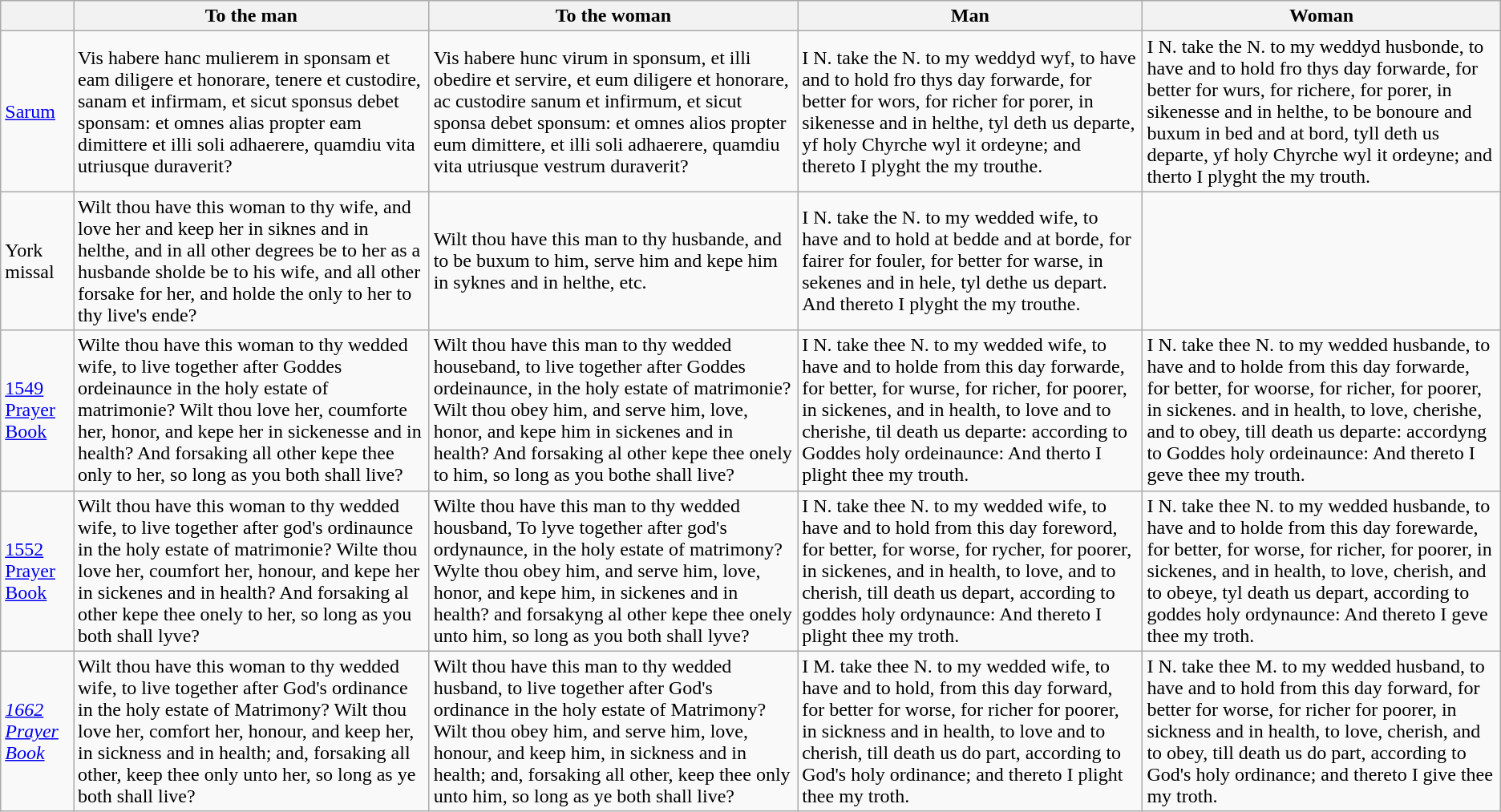<table class="wikitable">
<tr>
<th></th>
<th>To the man</th>
<th>To the woman</th>
<th>Man</th>
<th>Woman</th>
</tr>
<tr>
<td><a href='#'>Sarum</a></td>
<td>Vis habere hanc mulierem in sponsam et eam diligere et honorare, tenere et custodire, sanam et infirmam, et sicut sponsus debet sponsam: et omnes alias propter eam dimittere et illi soli adhaerere, quamdiu vita utriusque duraverit?</td>
<td>Vis habere hunc virum in sponsum,  et illi obedire et servire, et eum diligere et honorare, ac custodire sanum et infirmum, et sicut sponsa debet sponsum: et omnes alios propter eum dimittere, et illi soli adhaerere, quamdiu vita utriusque vestrum duraverit?</td>
<td>I N. take the N. to my weddyd wyf, to have and to hold fro thys day forwarde, for better for wors, for richer for porer, in sikenesse  and in helthe, tyl deth us departe, yf holy Chyrche wyl it ordeyne; and thereto I plyght the my trouthe.</td>
<td>I N. take the N. to my weddyd husbonde, to have and to hold fro thys day forwarde, for better for wurs, for richere, for porer, in sikenesse and in helthe, to be bonoure and buxum in bed and at bord, tyll deth us departe, yf holy Chyrche wyl it ordeyne; and therto I plyght the my trouth.</td>
</tr>
<tr>
<td>York missal</td>
<td>Wilt thou have this woman to thy wife, and love her and keep her in siknes and in helthe, and in all other degrees be to her as a husbande sholde be to his wife, and all other forsake for her, and holde the only to her to thy live's ende?</td>
<td>Wilt thou have this man to thy husbande, and to be buxum to him, serve him and kepe him in syknes and in helthe, etc.</td>
<td>I N. take the N. to my wedded wife, to have and to hold at bedde and at borde, for fairer for fouler, for better for warse, in sekenes and in hele, tyl dethe us depart. And thereto I plyght the my trouthe.</td>
<td></td>
</tr>
<tr>
<td><a href='#'>1549 Prayer Book</a></td>
<td>Wilte thou have this woman to thy wedded wife, to live together after Goddes ordeinaunce in the holy estate of matrimonie? Wilt thou love her, coumforte her, honor, and kepe her in sickenesse and in health? And forsaking all other kepe thee only to her, so long as you both shall live?</td>
<td>Wilt thou have this man to thy wedded houseband, to live together after Goddes ordeinaunce, in the holy estate of matrimonie? Wilt thou obey him, and serve him, love, honor, and kepe him in sickenes and in health? And forsaking al other kepe thee onely to him, so long as you bothe shall live?</td>
<td>I N. take thee N. to my wedded wife, to have and to holde from this day forwarde, for better, for wurse, for richer, for poorer, in sickenes, and in health, to love and to cherishe, til death us departe: according to Goddes holy ordeinaunce: And therto I plight thee my trouth.</td>
<td>I N. take thee N. to my wedded husbande, to have and to holde from this day forwarde, for better, for woorse, for richer, for poorer, in sickenes. and in health, to love, cherishe, and to obey, till death us departe: accordyng to Goddes holy ordeinaunce: And thereto I geve thee my trouth.</td>
</tr>
<tr>
<td><a href='#'>1552 Prayer Book</a></td>
<td>Wilt thou have this woman to thy wedded wife, to live together after god's ordinaunce in the holy estate of matrimonie? Wilte thou love her, coumfort her, honour, and kepe her in sickenes and in health? And forsaking al other kepe thee onely to her, so long as you both shall lyve?</td>
<td>Wilte thou have this man to thy wedded housband, To lyve together after god's ordynaunce, in the holy estate of matrimony? Wylte thou obey him, and serve him, love, honor, and kepe him, in sickenes and in health? and forsakyng al other kepe thee onely unto him, so long as you both shall lyve?</td>
<td>I N. take thee N. to my wedded wife, to have and to hold from this day foreword, for better, for worse, for rycher, for poorer, in sickenes, and in health, to love, and to cherish, till death us depart, according to goddes holy ordynaunce: And thereto I plight thee my troth.</td>
<td>I N. take thee N. to my wedded husbande, to have and to holde from this day forewarde, for better, for worse, for richer, for poorer, in sickenes, and in health, to love, cherish, and to obeye, tyl death us depart, according to goddes holy ordynaunce: And thereto I geve thee my troth.</td>
</tr>
<tr>
<td><em><a href='#'>1662 Prayer Book</a></em></td>
<td>Wilt thou have this woman to thy wedded wife, to live together after God's ordinance in the holy estate of Matrimony? Wilt thou love her, comfort her, honour, and keep her, in sickness and in health; and, forsaking all other, keep thee only unto her, so long as ye both shall live?</td>
<td>Wilt thou have this man to thy wedded husband, to live together after God's ordinance in the holy estate of Matrimony? Wilt thou obey him, and serve him, love, honour, and keep him, in sickness and in health; and, forsaking all other, keep thee only unto him, so long as ye both shall live?</td>
<td>I M. take thee N. to my wedded wife, to have and to hold, from this day forward, for better for worse, for richer for poorer, in sickness and in health, to love and to cherish, till death us do part, according to God's holy ordinance; and thereto I plight thee my troth.</td>
<td>I N. take thee M. to my wedded husband, to have and to hold from this day forward, for better for worse, for richer for poorer, in sickness and in health, to love, cherish, and to obey, till death us do part, according to God's holy ordinance; and thereto I give thee my troth.</td>
</tr>
</table>
